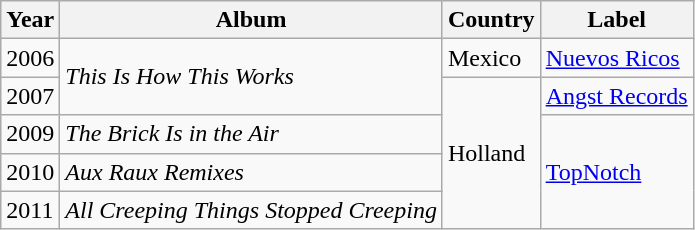<table class="wikitable">
<tr>
<th>Year</th>
<th>Album</th>
<th>Country</th>
<th>Label</th>
</tr>
<tr>
<td>2006</td>
<td align="left" rowspan="2"><em>This Is How This Works</em></td>
<td>Mexico</td>
<td><a href='#'>Nuevos Ricos</a></td>
</tr>
<tr>
<td>2007</td>
<td align="left" rowspan="4">Holland</td>
<td><a href='#'>Angst Records</a></td>
</tr>
<tr>
<td>2009</td>
<td><em>The Brick Is in the Air</em></td>
<td align="left" rowspan="3"><a href='#'>TopNotch</a></td>
</tr>
<tr>
<td>2010</td>
<td><em>Aux Raux Remixes</em></td>
</tr>
<tr>
<td>2011</td>
<td><em>All Creeping Things Stopped Creeping</em></td>
</tr>
</table>
